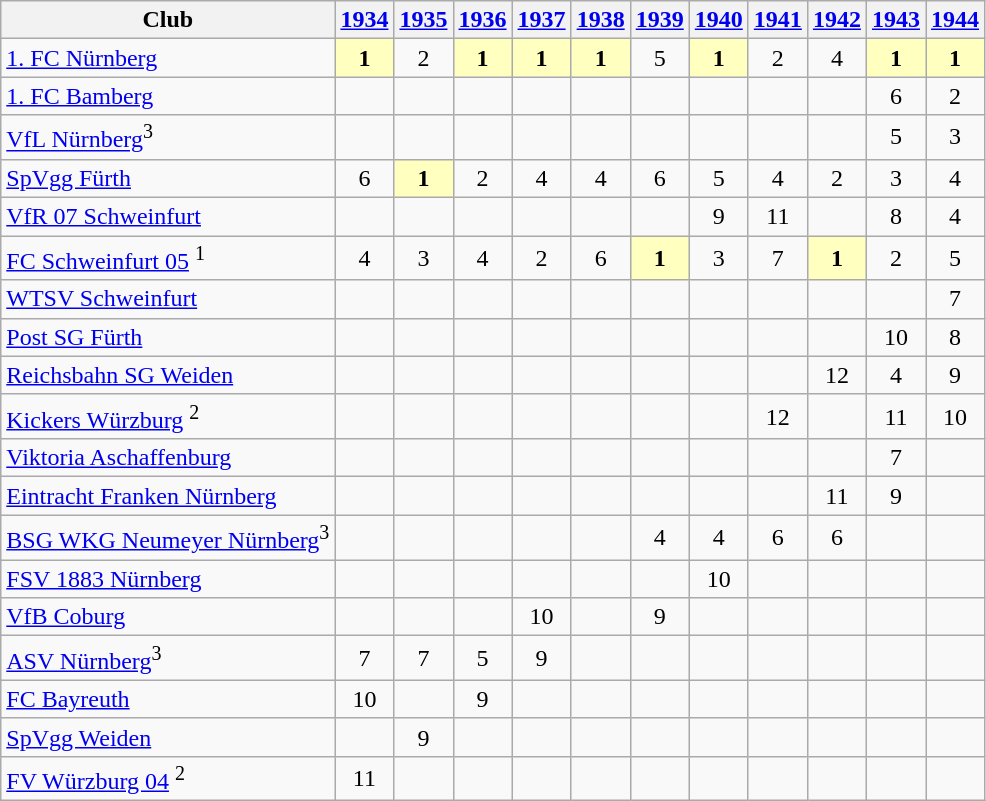<table class="wikitable">
<tr>
<th>Club</th>
<th><a href='#'>1934</a></th>
<th><a href='#'>1935</a></th>
<th><a href='#'>1936</a></th>
<th><a href='#'>1937</a></th>
<th><a href='#'>1938</a></th>
<th><a href='#'>1939</a></th>
<th><a href='#'>1940</a></th>
<th><a href='#'>1941</a></th>
<th><a href='#'>1942</a></th>
<th><a href='#'>1943</a></th>
<th><a href='#'>1944</a></th>
</tr>
<tr align="center">
<td align="left"><a href='#'>1. FC Nürnberg</a></td>
<td bgcolor="#ffffbf"><strong>1</strong></td>
<td>2</td>
<td bgcolor="#ffffbf"><strong>1</strong></td>
<td bgcolor="#ffffbf"><strong>1</strong></td>
<td bgcolor="#ffffbf"><strong>1</strong></td>
<td>5</td>
<td bgcolor="#ffffbf"><strong>1</strong></td>
<td>2</td>
<td>4</td>
<td bgcolor="#ffffbf"><strong>1</strong></td>
<td bgcolor="#ffffbf"><strong>1</strong></td>
</tr>
<tr align="center">
<td align="left"><a href='#'>1. FC Bamberg</a></td>
<td></td>
<td></td>
<td></td>
<td></td>
<td></td>
<td></td>
<td></td>
<td></td>
<td></td>
<td>6</td>
<td>2</td>
</tr>
<tr align="center">
<td align="left"><a href='#'>VfL Nürnberg</a><sup>3</sup></td>
<td></td>
<td></td>
<td></td>
<td></td>
<td></td>
<td></td>
<td></td>
<td></td>
<td></td>
<td>5</td>
<td>3</td>
</tr>
<tr align="center">
<td align="left"><a href='#'>SpVgg Fürth</a></td>
<td>6</td>
<td bgcolor="#ffffbf"><strong>1</strong></td>
<td>2</td>
<td>4</td>
<td>4</td>
<td>6</td>
<td>5</td>
<td>4</td>
<td>2</td>
<td>3</td>
<td>4</td>
</tr>
<tr align="center">
<td align="left"><a href='#'>VfR 07 Schweinfurt</a></td>
<td></td>
<td></td>
<td></td>
<td></td>
<td></td>
<td></td>
<td>9</td>
<td>11</td>
<td></td>
<td>8</td>
<td>4</td>
</tr>
<tr align="center">
<td align="left"><a href='#'>FC Schweinfurt 05</a> <sup>1</sup></td>
<td>4</td>
<td>3</td>
<td>4</td>
<td>2</td>
<td>6</td>
<td bgcolor="#ffffbf"><strong>1</strong></td>
<td>3</td>
<td>7</td>
<td bgcolor="#ffffbf"><strong>1</strong></td>
<td>2</td>
<td>5</td>
</tr>
<tr align="center">
<td align="left"><a href='#'>WTSV Schweinfurt</a></td>
<td></td>
<td></td>
<td></td>
<td></td>
<td></td>
<td></td>
<td></td>
<td></td>
<td></td>
<td></td>
<td>7</td>
</tr>
<tr align="center">
<td align="left"><a href='#'>Post SG Fürth</a></td>
<td></td>
<td></td>
<td></td>
<td></td>
<td></td>
<td></td>
<td></td>
<td></td>
<td></td>
<td>10</td>
<td>8</td>
</tr>
<tr align="center">
<td align="left"><a href='#'>Reichsbahn SG Weiden</a></td>
<td></td>
<td></td>
<td></td>
<td></td>
<td></td>
<td></td>
<td></td>
<td></td>
<td>12</td>
<td>4</td>
<td>9</td>
</tr>
<tr align="center">
<td align="left"><a href='#'>Kickers Würzburg</a> <sup>2</sup></td>
<td></td>
<td></td>
<td></td>
<td></td>
<td></td>
<td></td>
<td></td>
<td>12</td>
<td></td>
<td>11</td>
<td>10</td>
</tr>
<tr align="center">
<td align="left"><a href='#'>Viktoria Aschaffenburg</a></td>
<td></td>
<td></td>
<td></td>
<td></td>
<td></td>
<td></td>
<td></td>
<td></td>
<td></td>
<td>7</td>
<td></td>
</tr>
<tr align="center">
<td align="left"><a href='#'>Eintracht Franken Nürnberg</a></td>
<td></td>
<td></td>
<td></td>
<td></td>
<td></td>
<td></td>
<td></td>
<td></td>
<td>11</td>
<td>9</td>
<td></td>
</tr>
<tr align="center">
<td align="left"><a href='#'>BSG WKG Neumeyer Nürnberg</a><sup>3</sup></td>
<td></td>
<td></td>
<td></td>
<td></td>
<td></td>
<td>4</td>
<td>4</td>
<td>6</td>
<td>6</td>
<td></td>
<td></td>
</tr>
<tr align="center">
<td align="left"><a href='#'>FSV 1883 Nürnberg</a></td>
<td></td>
<td></td>
<td></td>
<td></td>
<td></td>
<td></td>
<td>10</td>
<td></td>
<td></td>
<td></td>
<td></td>
</tr>
<tr align="center">
<td align="left"><a href='#'>VfB Coburg</a></td>
<td></td>
<td></td>
<td></td>
<td>10</td>
<td></td>
<td>9</td>
<td></td>
<td></td>
<td></td>
<td></td>
<td></td>
</tr>
<tr align="center">
<td align="left"><a href='#'>ASV Nürnberg</a><sup>3</sup></td>
<td>7</td>
<td>7</td>
<td>5</td>
<td>9</td>
<td></td>
<td></td>
<td></td>
<td></td>
<td></td>
<td></td>
<td></td>
</tr>
<tr align="center">
<td align="left"><a href='#'>FC Bayreuth</a></td>
<td>10</td>
<td></td>
<td>9</td>
<td></td>
<td></td>
<td></td>
<td></td>
<td></td>
<td></td>
<td></td>
<td></td>
</tr>
<tr align="center">
<td align="left"><a href='#'>SpVgg Weiden</a></td>
<td></td>
<td>9</td>
<td></td>
<td></td>
<td></td>
<td></td>
<td></td>
<td></td>
<td></td>
<td></td>
<td></td>
</tr>
<tr align="center">
<td align="left"><a href='#'>FV Würzburg 04</a> <sup>2</sup></td>
<td>11</td>
<td></td>
<td></td>
<td></td>
<td></td>
<td></td>
<td></td>
<td></td>
<td></td>
<td></td>
<td></td>
</tr>
</table>
